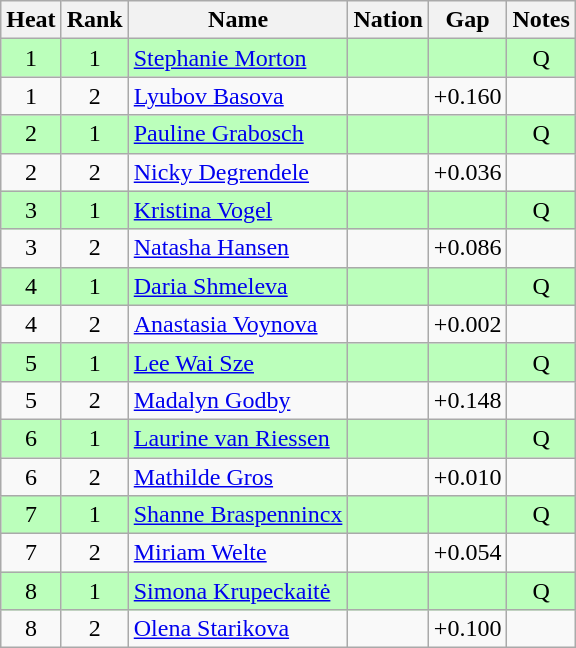<table class="wikitable sortable" style="text-align:center">
<tr>
<th>Heat</th>
<th>Rank</th>
<th>Name</th>
<th>Nation</th>
<th>Gap</th>
<th>Notes</th>
</tr>
<tr bgcolor=bbffbb>
<td>1</td>
<td>1</td>
<td align="left"><a href='#'>Stephanie Morton</a></td>
<td align="left"></td>
<td></td>
<td>Q</td>
</tr>
<tr>
<td>1</td>
<td>2</td>
<td align="left"><a href='#'>Lyubov Basova</a></td>
<td align="left"></td>
<td>+0.160</td>
<td></td>
</tr>
<tr bgcolor=bbffbb>
<td>2</td>
<td>1</td>
<td align="left"><a href='#'>Pauline Grabosch</a></td>
<td align="left"></td>
<td></td>
<td>Q</td>
</tr>
<tr>
<td>2</td>
<td>2</td>
<td align="left"><a href='#'>Nicky Degrendele</a></td>
<td align="left"></td>
<td>+0.036</td>
<td></td>
</tr>
<tr bgcolor=bbffbb>
<td>3</td>
<td>1</td>
<td align="left"><a href='#'>Kristina Vogel</a></td>
<td align="left"></td>
<td></td>
<td>Q</td>
</tr>
<tr>
<td>3</td>
<td>2</td>
<td align="left"><a href='#'>Natasha Hansen</a></td>
<td align="left"></td>
<td>+0.086</td>
<td></td>
</tr>
<tr bgcolor=bbffbb>
<td>4</td>
<td>1</td>
<td align="left"><a href='#'>Daria Shmeleva</a></td>
<td align="left"></td>
<td></td>
<td>Q</td>
</tr>
<tr>
<td>4</td>
<td>2</td>
<td align="left"><a href='#'>Anastasia Voynova</a></td>
<td align="left"></td>
<td>+0.002</td>
<td></td>
</tr>
<tr bgcolor=bbffbb>
<td>5</td>
<td>1</td>
<td align="left"><a href='#'>Lee Wai Sze</a></td>
<td align="left"></td>
<td></td>
<td>Q</td>
</tr>
<tr>
<td>5</td>
<td>2</td>
<td align="left"><a href='#'>Madalyn Godby</a></td>
<td align="left"></td>
<td>+0.148</td>
<td></td>
</tr>
<tr bgcolor=bbffbb>
<td>6</td>
<td>1</td>
<td align="left"><a href='#'>Laurine van Riessen</a></td>
<td align="left"></td>
<td></td>
<td>Q</td>
</tr>
<tr>
<td>6</td>
<td>2</td>
<td align="left"><a href='#'>Mathilde Gros</a></td>
<td align="left"></td>
<td>+0.010</td>
<td></td>
</tr>
<tr bgcolor=bbffbb>
<td>7</td>
<td>1</td>
<td align="left"><a href='#'>Shanne Braspennincx</a></td>
<td align="left"></td>
<td></td>
<td>Q</td>
</tr>
<tr>
<td>7</td>
<td>2</td>
<td align="left"><a href='#'>Miriam Welte</a></td>
<td align="left"></td>
<td>+0.054</td>
<td></td>
</tr>
<tr bgcolor=bbffbb>
<td>8</td>
<td>1</td>
<td align="left"><a href='#'>Simona Krupeckaitė</a></td>
<td align="left"></td>
<td></td>
<td>Q</td>
</tr>
<tr>
<td>8</td>
<td>2</td>
<td align="left"><a href='#'>Olena Starikova</a></td>
<td align="left"></td>
<td>+0.100</td>
<td></td>
</tr>
</table>
